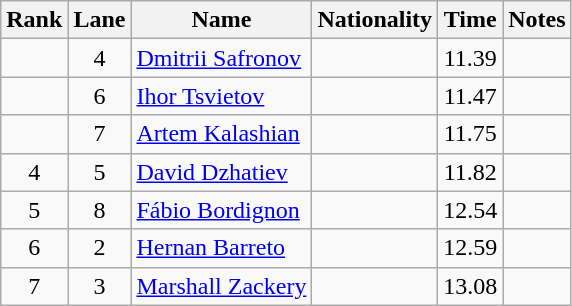<table class="wikitable sortable" style="text-align:center">
<tr>
<th>Rank</th>
<th>Lane</th>
<th>Name</th>
<th>Nationality</th>
<th>Time</th>
<th>Notes</th>
</tr>
<tr>
<td></td>
<td>4</td>
<td align="left"><a href='#'>Dmitrii Safronov</a></td>
<td align="left"></td>
<td>11.39</td>
<td><strong></strong></td>
</tr>
<tr>
<td></td>
<td>6</td>
<td align="left"><a href='#'>Ihor Tsvietov</a></td>
<td align="left"></td>
<td>11.47</td>
<td></td>
</tr>
<tr>
<td></td>
<td>7</td>
<td align="left"><a href='#'>Artem Kalashian</a></td>
<td align="left"></td>
<td>11.75</td>
<td></td>
</tr>
<tr>
<td>4</td>
<td>5</td>
<td align="left"><a href='#'>David Dzhatiev</a></td>
<td align="left"></td>
<td>11.82</td>
<td></td>
</tr>
<tr>
<td>5</td>
<td>8</td>
<td align="left"><a href='#'>Fábio Bordignon</a></td>
<td align="left"></td>
<td>12.54</td>
<td></td>
</tr>
<tr>
<td>6</td>
<td>2</td>
<td align="left"><a href='#'>Hernan Barreto</a></td>
<td align="left"></td>
<td>12.59</td>
<td></td>
</tr>
<tr>
<td>7</td>
<td>3</td>
<td align="left"><a href='#'>Marshall Zackery</a></td>
<td align="left"></td>
<td>13.08</td>
<td></td>
</tr>
</table>
